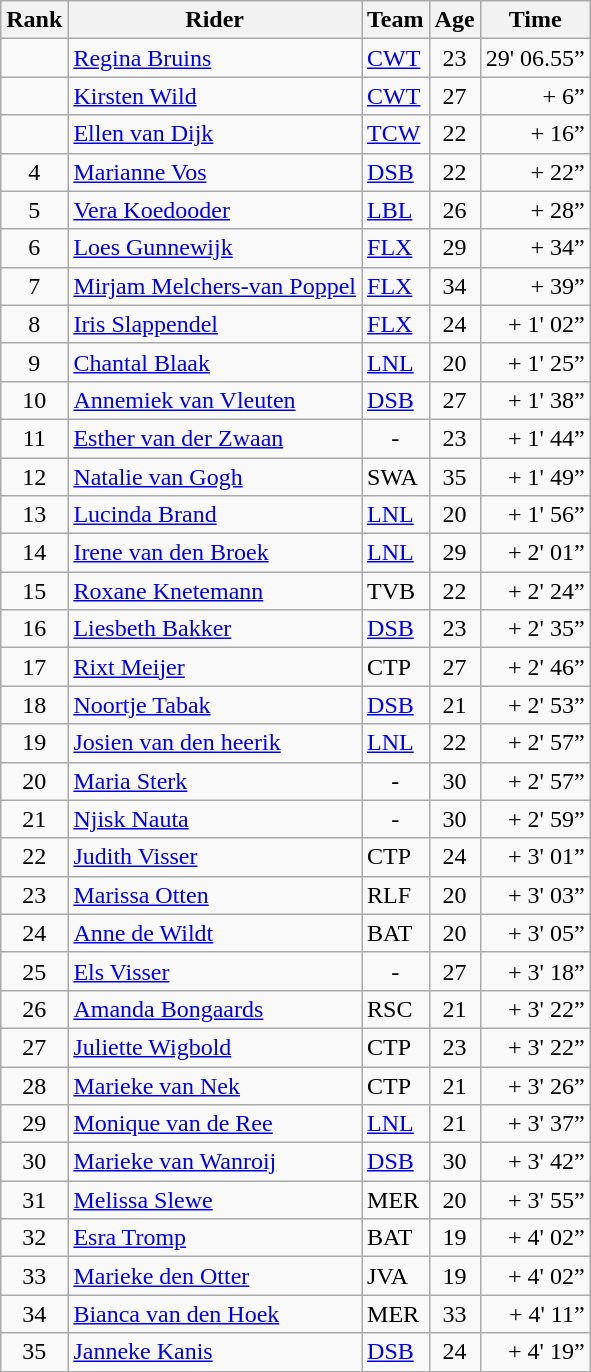<table class=wikitable>
<tr>
<th>Rank</th>
<th>Rider</th>
<th>Team</th>
<th>Age</th>
<th>Time</th>
</tr>
<tr>
<td align=center></td>
<td><a href='#'>Regina Bruins</a></td>
<td><a href='#'>CWT</a></td>
<td align=center>23</td>
<td align=right>29' 06.55”</td>
</tr>
<tr>
<td align=center></td>
<td><a href='#'>Kirsten Wild</a></td>
<td><a href='#'>CWT</a></td>
<td align=center>27</td>
<td align=right>+ 6”</td>
</tr>
<tr>
<td align=center></td>
<td><a href='#'>Ellen van Dijk</a></td>
<td><a href='#'>TCW</a></td>
<td align=center>22</td>
<td align=right>+ 16”</td>
</tr>
<tr>
<td align=center>4</td>
<td><a href='#'>Marianne Vos</a></td>
<td><a href='#'>DSB</a></td>
<td align=center>22</td>
<td align=right>+ 22”</td>
</tr>
<tr>
<td align=center>5</td>
<td><a href='#'>Vera Koedooder</a></td>
<td><a href='#'>LBL</a></td>
<td align=center>26</td>
<td align=right>+ 28”</td>
</tr>
<tr>
<td align=center>6</td>
<td><a href='#'>Loes Gunnewijk</a></td>
<td><a href='#'>FLX</a></td>
<td align=center>29</td>
<td align=right>+ 34”</td>
</tr>
<tr>
<td align=center>7</td>
<td><a href='#'>Mirjam Melchers-van Poppel</a></td>
<td><a href='#'>FLX</a></td>
<td align=center>34</td>
<td align=right>+ 39”</td>
</tr>
<tr>
<td align=center>8</td>
<td><a href='#'>Iris Slappendel</a></td>
<td><a href='#'>FLX</a></td>
<td align=center>24</td>
<td align=right>+ 1' 02”</td>
</tr>
<tr>
<td align=center>9</td>
<td><a href='#'>Chantal Blaak</a></td>
<td><a href='#'>LNL</a></td>
<td align=center>20</td>
<td align=right>+ 1' 25”</td>
</tr>
<tr>
<td align=center>10</td>
<td><a href='#'>Annemiek van Vleuten</a></td>
<td><a href='#'>DSB</a></td>
<td align=center>27</td>
<td align=right>+ 1' 38”</td>
</tr>
<tr>
<td align=center>11</td>
<td><a href='#'>Esther van der Zwaan</a></td>
<td align=center>-</td>
<td align=center>23</td>
<td align=right>+ 1' 44”</td>
</tr>
<tr>
<td align=center>12</td>
<td><a href='#'>Natalie van Gogh</a></td>
<td>SWA</td>
<td align=center>35</td>
<td align=right>+ 1' 49”</td>
</tr>
<tr>
<td align=center>13</td>
<td><a href='#'>Lucinda Brand</a></td>
<td><a href='#'>LNL</a></td>
<td align=center>20</td>
<td align=right>+ 1' 56”</td>
</tr>
<tr>
<td align=center>14</td>
<td><a href='#'>Irene van den Broek</a></td>
<td><a href='#'>LNL</a></td>
<td align=center>29</td>
<td align=right>+ 2' 01”</td>
</tr>
<tr>
<td align=center>15</td>
<td><a href='#'>Roxane Knetemann</a></td>
<td>TVB</td>
<td align=center>22</td>
<td align=right>+ 2' 24”</td>
</tr>
<tr>
<td align=center>16</td>
<td><a href='#'>Liesbeth Bakker</a></td>
<td><a href='#'>DSB</a></td>
<td align=center>23</td>
<td align=right>+ 2' 35”</td>
</tr>
<tr>
<td align=center>17</td>
<td><a href='#'>Rixt Meijer</a></td>
<td>CTP</td>
<td align=center>27</td>
<td align=right>+ 2' 46”</td>
</tr>
<tr>
<td align=center>18</td>
<td><a href='#'>Noortje Tabak</a></td>
<td><a href='#'>DSB</a></td>
<td align=center>21</td>
<td align=right>+ 2' 53”</td>
</tr>
<tr>
<td align=center>19</td>
<td><a href='#'>Josien van den heerik</a></td>
<td><a href='#'>LNL</a></td>
<td align=center>22</td>
<td align=right>+ 2' 57”</td>
</tr>
<tr>
<td align=center>20</td>
<td><a href='#'>Maria Sterk</a></td>
<td align=center>-</td>
<td align=center>30</td>
<td align=right>+ 2' 57”</td>
</tr>
<tr>
<td align=center>21</td>
<td><a href='#'>Njisk Nauta</a></td>
<td align=center>-</td>
<td align=center>30</td>
<td align=right>+ 2' 59”</td>
</tr>
<tr>
<td align=center>22</td>
<td><a href='#'>Judith Visser</a></td>
<td>CTP</td>
<td align=center>24</td>
<td align=right>+ 3' 01”</td>
</tr>
<tr>
<td align=center>23</td>
<td><a href='#'>Marissa Otten</a></td>
<td>RLF</td>
<td align=center>20</td>
<td align=right>+ 3' 03”</td>
</tr>
<tr>
<td align=center>24</td>
<td><a href='#'>Anne de Wildt</a></td>
<td>BAT</td>
<td align=center>20</td>
<td align=right>+ 3' 05”</td>
</tr>
<tr>
<td align=center>25</td>
<td><a href='#'>Els Visser</a></td>
<td align=center>-</td>
<td align=center>27</td>
<td align=right>+ 3' 18”</td>
</tr>
<tr>
<td align=center>26</td>
<td><a href='#'>Amanda Bongaards</a></td>
<td>RSC</td>
<td align=center>21</td>
<td align=right>+ 3' 22”</td>
</tr>
<tr>
<td align=center>27</td>
<td><a href='#'>Juliette Wigbold</a></td>
<td>CTP</td>
<td align=center>23</td>
<td align=right>+ 3' 22”</td>
</tr>
<tr>
<td align=center>28</td>
<td><a href='#'>Marieke van Nek</a></td>
<td>CTP</td>
<td align=center>21</td>
<td align=right>+ 3' 26”</td>
</tr>
<tr>
<td align=center>29</td>
<td><a href='#'>Monique van de Ree</a></td>
<td><a href='#'>LNL</a></td>
<td align=center>21</td>
<td align=right>+ 3' 37”</td>
</tr>
<tr>
<td align=center>30</td>
<td><a href='#'>Marieke van Wanroij</a></td>
<td><a href='#'>DSB</a></td>
<td align=center>30</td>
<td align=right>+ 3' 42”</td>
</tr>
<tr>
<td align=center>31</td>
<td><a href='#'>Melissa Slewe</a></td>
<td>MER</td>
<td align=center>20</td>
<td align=right>+ 3' 55”</td>
</tr>
<tr>
<td align=center>32</td>
<td><a href='#'>Esra Tromp</a></td>
<td>BAT</td>
<td align=center>19</td>
<td align=right>+ 4' 02”</td>
</tr>
<tr>
<td align=center>33</td>
<td><a href='#'>Marieke den Otter</a></td>
<td>JVA</td>
<td align=center>19</td>
<td align=right>+ 4' 02”</td>
</tr>
<tr>
<td align=center>34</td>
<td><a href='#'>Bianca van den Hoek</a></td>
<td>MER</td>
<td align=center>33</td>
<td align=right>+ 4' 11”</td>
</tr>
<tr>
<td align=center>35</td>
<td><a href='#'>Janneke Kanis</a></td>
<td><a href='#'>DSB</a></td>
<td align=center>24</td>
<td align=right>+ 4' 19”</td>
</tr>
</table>
